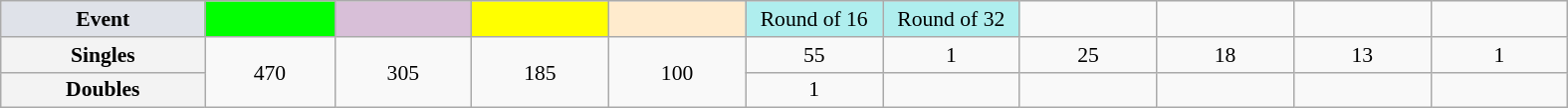<table class=wikitable style=font-size:90%;text-align:center>
<tr>
<td style="width:130px; background:#dfe2e9;"><strong>Event</strong></td>
<td style="width:80px; background:lime;"></td>
<td style="width:85px; background:thistle;"></td>
<td style="width:85px; background:#ff0;"></td>
<td style="width:85px; background:#ffebcd;"></td>
<td style="width:85px; background:#afeeee;">Round of 16</td>
<td style="width:85px; background:#afeeee;">Round of 32</td>
<td width=85></td>
<td width=85></td>
<td width=85></td>
<td width=85></td>
</tr>
<tr>
<th style="background:#f3f3f3;">Singles</th>
<td rowspan=2>470</td>
<td rowspan=2>305</td>
<td rowspan=2>185</td>
<td rowspan=2>100</td>
<td>55</td>
<td>1</td>
<td>25</td>
<td>18</td>
<td>13</td>
<td>1</td>
</tr>
<tr>
<th style="background:#f3f3f3;">Doubles</th>
<td>1</td>
<td></td>
<td></td>
<td></td>
<td></td>
<td></td>
</tr>
</table>
